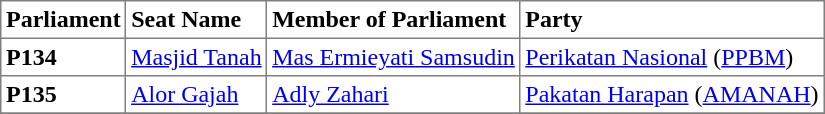<table class="toccolours sortable" cellpadding="3" border="1" style="border-collapse:collapse; text-align: left;">
<tr>
<th align="center">Parliament</th>
<th>Seat Name</th>
<th>Member of Parliament</th>
<th>Party</th>
</tr>
<tr>
<th align="left">P134</th>
<td><a href='#'>Masjid Tanah</a></td>
<td><a href='#'>Mas Ermieyati Samsudin</a></td>
<td><a href='#'>Perikatan Nasional</a> (<a href='#'>PPBM</a>)</td>
</tr>
<tr>
<th align="left">P135</th>
<td><a href='#'>Alor Gajah</a></td>
<td><a href='#'>Adly Zahari</a></td>
<td><a href='#'>Pakatan Harapan</a> (<a href='#'>AMANAH</a>)</td>
</tr>
<tr>
</tr>
</table>
